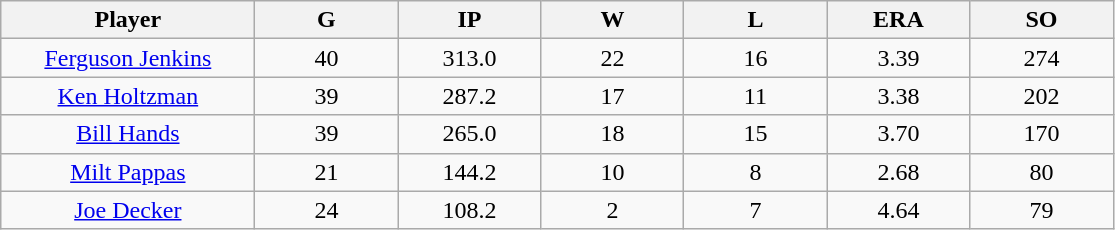<table class="wikitable sortable">
<tr>
<th bgcolor="#DDDDFF" width="16%">Player</th>
<th bgcolor="#DDDDFF" width="9%">G</th>
<th bgcolor="#DDDDFF" width="9%">IP</th>
<th bgcolor="#DDDDFF" width="9%">W</th>
<th bgcolor="#DDDDFF" width="9%">L</th>
<th bgcolor="#DDDDFF" width="9%">ERA</th>
<th bgcolor="#DDDDFF" width="9%">SO</th>
</tr>
<tr align="center">
<td><a href='#'>Ferguson Jenkins</a></td>
<td>40</td>
<td>313.0</td>
<td>22</td>
<td>16</td>
<td>3.39</td>
<td>274</td>
</tr>
<tr align="center">
<td><a href='#'>Ken Holtzman</a></td>
<td>39</td>
<td>287.2</td>
<td>17</td>
<td>11</td>
<td>3.38</td>
<td>202</td>
</tr>
<tr align="center">
<td><a href='#'>Bill Hands</a></td>
<td>39</td>
<td>265.0</td>
<td>18</td>
<td>15</td>
<td>3.70</td>
<td>170</td>
</tr>
<tr align="center">
<td><a href='#'>Milt Pappas</a></td>
<td>21</td>
<td>144.2</td>
<td>10</td>
<td>8</td>
<td>2.68</td>
<td>80</td>
</tr>
<tr align="center">
<td><a href='#'>Joe Decker</a></td>
<td>24</td>
<td>108.2</td>
<td>2</td>
<td>7</td>
<td>4.64</td>
<td>79</td>
</tr>
</table>
